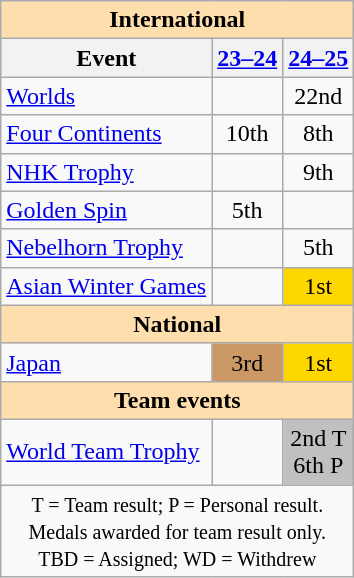<table class="wikitable" style="text-align:center">
<tr>
<th colspan="3" style="background-color: #ffdead;" align="center">International</th>
</tr>
<tr>
<th>Event</th>
<th><a href='#'>23–24</a></th>
<th><a href='#'>24–25</a></th>
</tr>
<tr>
<td align=left><a href='#'>Worlds</a></td>
<td></td>
<td>22nd</td>
</tr>
<tr>
<td align=left><a href='#'>Four Continents</a></td>
<td>10th</td>
<td>8th</td>
</tr>
<tr>
<td align=left> <a href='#'>NHK Trophy</a></td>
<td></td>
<td>9th</td>
</tr>
<tr>
<td align=left> <a href='#'>Golden Spin</a></td>
<td>5th</td>
<td></td>
</tr>
<tr>
<td align=left> <a href='#'>Nebelhorn Trophy</a></td>
<td></td>
<td>5th</td>
</tr>
<tr>
<td align=left><a href='#'>Asian Winter Games</a></td>
<td></td>
<td bgcolor=gold>1st</td>
</tr>
<tr>
<th colspan="3" style="background-color: #ffdead;" align="center">National</th>
</tr>
<tr>
<td align="left"><a href='#'>Japan</a></td>
<td align="center" bgcolor="cc9966">3rd</td>
<td bgcolor=gold>1st</td>
</tr>
<tr>
<th colspan="3" style="background-color: #ffdead; " align="center">Team events</th>
</tr>
<tr>
<td align=left><a href='#'>World Team Trophy</a></td>
<td></td>
<td bgcolor=silver>2nd T<br>6th P</td>
</tr>
<tr>
<td colspan="3" align="center"><small>T = Team result; P = Personal result. <br> Medals awarded for team result only.<br>TBD = Assigned; WD = Withdrew</small></td>
</tr>
</table>
